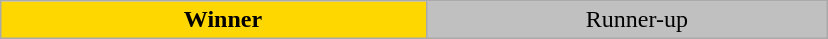<table class="wikitable" style="margin:1em auto; text-align:center;">
<tr>
<td style="background:gold; padding-left: 1em;" width="17%"><strong>Winner</strong></td>
<td style="background:silver; padding-left: 1em;" width="16%">Runner-up</td>
</tr>
</table>
